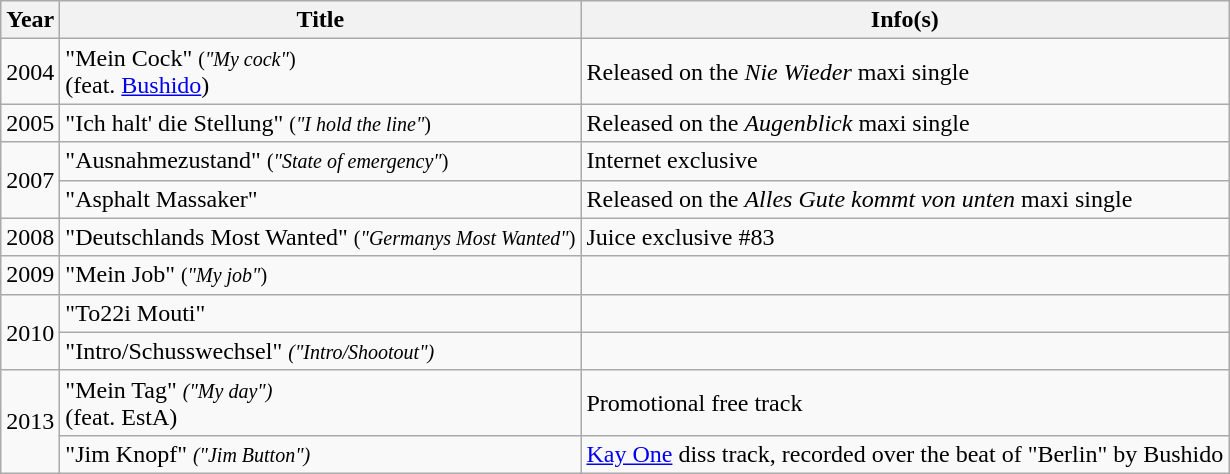<table class="wikitable">
<tr>
<th>Year</th>
<th>Title</th>
<th>Info(s)</th>
</tr>
<tr>
<td>2004</td>
<td>"Mein Cock" <small>(<em>"My cock"</em>)</small><br>(feat. <a href='#'>Bushido</a>)</td>
<td>Released on the <em>Nie Wieder</em> maxi single</td>
</tr>
<tr>
<td>2005</td>
<td>"Ich halt' die Stellung" <small>(<em>"I hold the line"</em>)</small></td>
<td>Released on the <em>Augenblick</em> maxi single</td>
</tr>
<tr>
<td rowspan="2">2007</td>
<td>"Ausnahmezustand" <small>(<em>"State of emergency"</em>)</small></td>
<td>Internet exclusive</td>
</tr>
<tr>
<td>"Asphalt Massaker"</td>
<td>Released on the <em>Alles Gute kommt von unten</em> maxi single</td>
</tr>
<tr>
<td>2008</td>
<td>"Deutschlands Most Wanted" <small>(<em>"Germanys Most Wanted"</em>)</small></td>
<td>Juice exclusive #83</td>
</tr>
<tr>
<td>2009</td>
<td>"Mein Job" <small>(<em>"My job"</em>)</small></td>
<td></td>
</tr>
<tr>
<td rowspan="2">2010</td>
<td>"To22i Mouti"</td>
<td></td>
</tr>
<tr>
<td>"Intro/Schusswechsel" <small><em>("Intro/Shootout")</em></small></td>
<td></td>
</tr>
<tr>
<td rowspan="2">2013</td>
<td>"Mein Tag" <small><em>("My day")</em></small><br>(feat. EstA)</td>
<td>Promotional free track</td>
</tr>
<tr>
<td>"Jim Knopf" <small><em>("Jim Button")</em></small></td>
<td><a href='#'>Kay One</a> diss track, recorded over the beat of "Berlin" by Bushido</td>
</tr>
</table>
